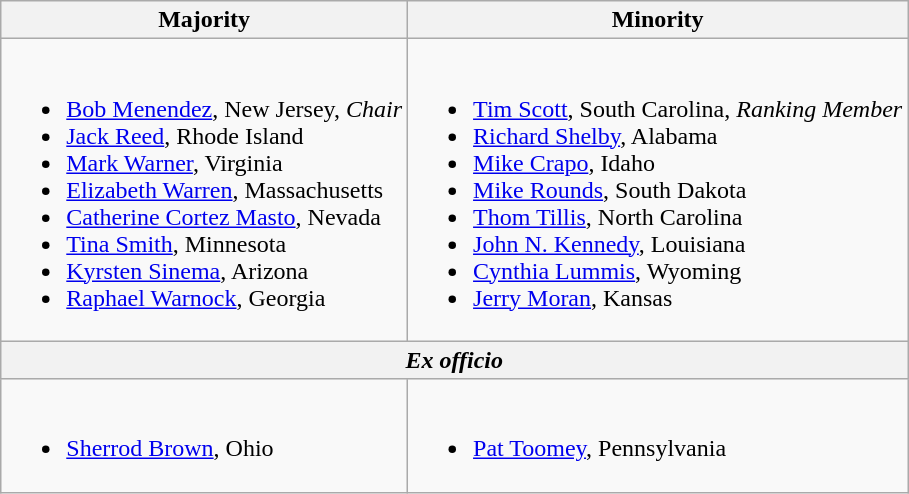<table class="wikitable">
<tr>
<th>Majority</th>
<th>Minority</th>
</tr>
<tr>
<td><br><ul><li><a href='#'>Bob Menendez</a>, New Jersey, <em>Chair</em></li><li><a href='#'>Jack Reed</a>, Rhode Island</li><li><a href='#'>Mark Warner</a>, Virginia</li><li><a href='#'>Elizabeth Warren</a>, Massachusetts</li><li><a href='#'>Catherine Cortez Masto</a>, Nevada</li><li><a href='#'>Tina Smith</a>, Minnesota</li><li><a href='#'>Kyrsten Sinema</a>, Arizona</li><li><a href='#'>Raphael Warnock</a>, Georgia</li></ul></td>
<td><br><ul><li><a href='#'>Tim Scott</a>, South Carolina, <em>Ranking Member</em></li><li><a href='#'>Richard Shelby</a>, Alabama</li><li><a href='#'>Mike Crapo</a>, Idaho</li><li><a href='#'>Mike Rounds</a>, South Dakota</li><li><a href='#'>Thom Tillis</a>, North Carolina</li><li><a href='#'>John N. Kennedy</a>, Louisiana</li><li><a href='#'>Cynthia Lummis</a>, Wyoming</li><li><a href='#'>Jerry Moran</a>, Kansas</li></ul></td>
</tr>
<tr>
<th colspan="2"><em>Ex officio</em></th>
</tr>
<tr>
<td><br><ul><li><a href='#'>Sherrod Brown</a>, Ohio</li></ul></td>
<td><br><ul><li><a href='#'>Pat Toomey</a>, Pennsylvania</li></ul></td>
</tr>
</table>
